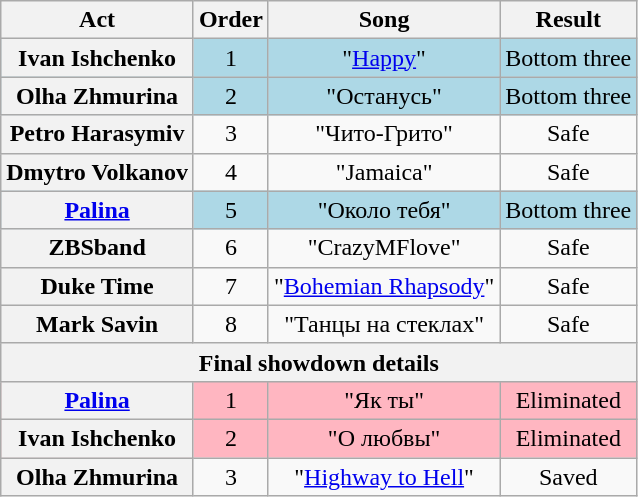<table class="wikitable plainrowheaders" style="text-align:center;">
<tr>
<th scope="col">Act</th>
<th scope="col">Order</th>
<th scope="col">Song</th>
<th scope="col">Result</th>
</tr>
<tr style="background:lightblue;">
<th scope="row">Ivan Ishchenko</th>
<td>1</td>
<td>"<a href='#'>Happy</a>"</td>
<td>Bottom three</td>
</tr>
<tr style="background:lightblue;">
<th scope="row">Olha Zhmurina</th>
<td>2</td>
<td>"Останусь"</td>
<td>Bottom three</td>
</tr>
<tr>
<th scope="row">Petro Harasymiv</th>
<td>3</td>
<td>"Чито-Грито"</td>
<td>Safe</td>
</tr>
<tr>
<th scope="row">Dmytro Volkanov</th>
<td>4</td>
<td>"Jamaica"</td>
<td>Safe</td>
</tr>
<tr style="background:lightblue;">
<th scope="row"><a href='#'>Palina</a></th>
<td>5</td>
<td>"Около тебя"</td>
<td>Bottom three</td>
</tr>
<tr>
<th scope="row">ZBSband</th>
<td>6</td>
<td>"CrazyMFlove"</td>
<td>Safe</td>
</tr>
<tr>
<th scope="row">Duke Time</th>
<td>7</td>
<td>"<a href='#'>Bohemian Rhapsody</a>"</td>
<td>Safe</td>
</tr>
<tr>
<th scope="row">Mark Savin</th>
<td>8</td>
<td>"Танцы на стеклах"</td>
<td>Safe</td>
</tr>
<tr>
<th colspan="4">Final showdown details</th>
</tr>
<tr style="background:lightpink;">
<th scope="row"><a href='#'>Palina</a></th>
<td>1</td>
<td>"Як ты"</td>
<td>Eliminated</td>
</tr>
<tr style="background:lightpink;">
<th scope="row">Ivan Ishchenko</th>
<td>2</td>
<td>"О любвы"</td>
<td>Eliminated</td>
</tr>
<tr>
<th scope="row">Olha Zhmurina</th>
<td>3</td>
<td>"<a href='#'>Highway to Hell</a>"</td>
<td>Saved</td>
</tr>
</table>
